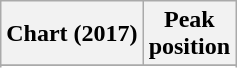<table class="wikitable sortable plainrowheaders">
<tr>
<th>Chart (2017)</th>
<th>Peak<br>position</th>
</tr>
<tr>
</tr>
<tr>
</tr>
<tr>
</tr>
<tr>
</tr>
</table>
